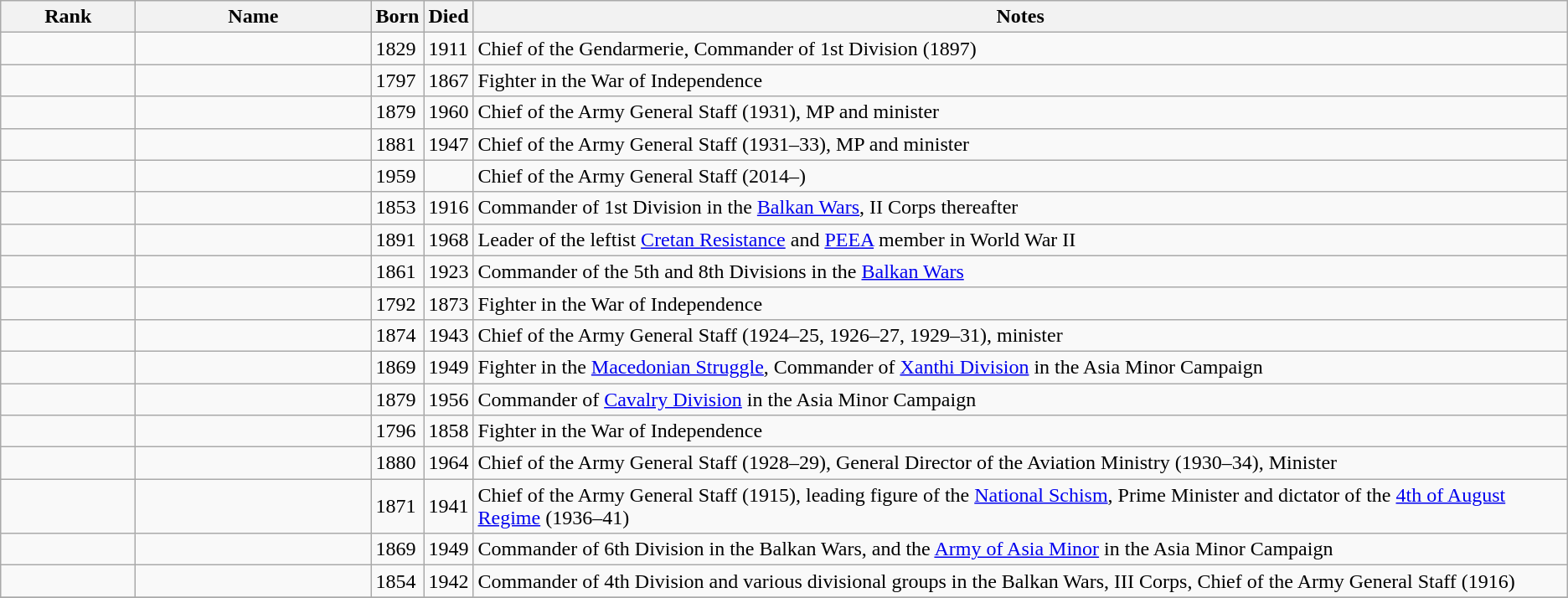<table class="wikitable sortable">
<tr>
<th width="100">Rank</th>
<th width="180">Name</th>
<th width="30">Born</th>
<th width="30">Died</th>
<th>Notes</th>
</tr>
<tr>
<td></td>
<td></td>
<td>1829</td>
<td>1911</td>
<td>Chief of the Gendarmerie, Commander of 1st Division (1897)</td>
</tr>
<tr>
<td></td>
<td></td>
<td>1797</td>
<td>1867</td>
<td>Fighter in the War of Independence</td>
</tr>
<tr>
<td></td>
<td></td>
<td>1879</td>
<td>1960</td>
<td>Chief of the Army General Staff (1931), MP and minister</td>
</tr>
<tr>
<td></td>
<td></td>
<td>1881</td>
<td>1947</td>
<td>Chief of the Army General Staff (1931–33), MP and minister</td>
</tr>
<tr>
<td></td>
<td></td>
<td>1959</td>
<td></td>
<td>Chief of the Army General Staff (2014–)</td>
</tr>
<tr>
<td></td>
<td></td>
<td>1853</td>
<td>1916</td>
<td>Commander of 1st Division in the <a href='#'>Balkan Wars</a>, II Corps thereafter</td>
</tr>
<tr>
<td></td>
<td></td>
<td>1891</td>
<td>1968</td>
<td>Leader of the leftist <a href='#'>Cretan Resistance</a> and <a href='#'>PEEA</a> member in World War II</td>
</tr>
<tr>
<td></td>
<td></td>
<td>1861</td>
<td>1923</td>
<td>Commander of the 5th and 8th Divisions in the <a href='#'>Balkan Wars</a></td>
</tr>
<tr>
<td></td>
<td></td>
<td>1792</td>
<td>1873</td>
<td>Fighter in the War of Independence</td>
</tr>
<tr>
<td></td>
<td></td>
<td>1874</td>
<td>1943</td>
<td>Chief of the Army General Staff (1924–25, 1926–27, 1929–31), minister</td>
</tr>
<tr>
<td></td>
<td></td>
<td>1869</td>
<td>1949</td>
<td>Fighter in the <a href='#'>Macedonian Struggle</a>, Commander of <a href='#'>Xanthi Division</a> in the Asia Minor Campaign</td>
</tr>
<tr>
<td></td>
<td></td>
<td>1879</td>
<td>1956</td>
<td>Commander of <a href='#'>Cavalry Division</a> in the Asia Minor Campaign</td>
</tr>
<tr>
<td></td>
<td></td>
<td>1796</td>
<td>1858</td>
<td>Fighter in the War of Independence</td>
</tr>
<tr>
<td></td>
<td></td>
<td>1880</td>
<td>1964</td>
<td>Chief of the Army General Staff (1928–29), General Director of the Aviation Ministry (1930–34), Minister</td>
</tr>
<tr>
<td></td>
<td></td>
<td>1871</td>
<td>1941</td>
<td>Chief of the Army General Staff (1915), leading figure of the <a href='#'>National Schism</a>, Prime Minister and dictator of the <a href='#'>4th of August Regime</a> (1936–41)</td>
</tr>
<tr>
<td></td>
<td></td>
<td>1869</td>
<td>1949</td>
<td>Commander of 6th Division in the Balkan Wars, and the <a href='#'>Army of Asia Minor</a> in the Asia Minor Campaign</td>
</tr>
<tr>
<td></td>
<td></td>
<td>1854</td>
<td>1942</td>
<td>Commander of 4th Division and various divisional groups in the Balkan Wars, III Corps, Chief of the Army General Staff (1916)</td>
</tr>
<tr>
</tr>
</table>
